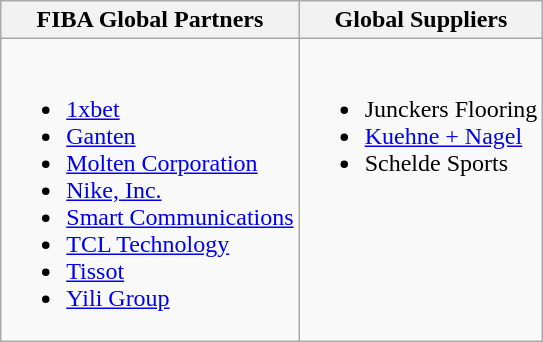<table class="wikitable">
<tr>
<th>FIBA Global Partners</th>
<th>Global Suppliers</th>
</tr>
<tr>
<td style="vertical-align:top;"><br><ul><li><a href='#'>1xbet</a></li><li><a href='#'>Ganten</a></li><li><a href='#'>Molten Corporation</a></li><li><a href='#'>Nike, Inc.</a></li><li><a href='#'>Smart Communications</a></li><li><a href='#'>TCL Technology</a></li><li><a href='#'>Tissot</a></li><li><a href='#'>Yili Group</a></li></ul></td>
<td style="vertical-align:top;"><br><ul><li>Junckers Flooring</li><li><a href='#'>Kuehne + Nagel</a></li><li>Schelde Sports</li></ul></td>
</tr>
</table>
